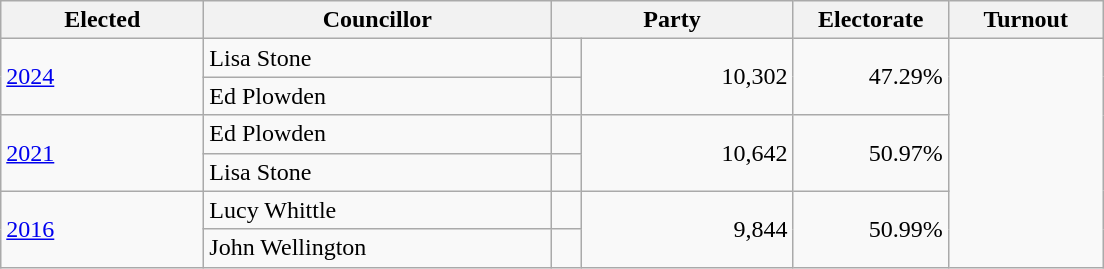<table class="wikitable" style="width:46em;">
<tr>
<th scope=col style="width:8em;">Elected</th>
<th scope=col style="width:14em;">Councillor</th>
<th scope=col style="width:12em;" colspan=2>Party</th>
<th scope=col style="width:6em;">Electorate</th>
<th scope=col style="width:6em;">Turnout</th>
</tr>
<tr>
<td rowspan=2><a href='#'>2024</a></td>
<td>Lisa Stone</td>
<td></td>
<td rowspan=2 style="text-align:right;">10,302</td>
<td rowspan=2 style="text-align:right;">47.29%</td>
</tr>
<tr>
<td>Ed Plowden</td>
<td></td>
</tr>
<tr>
<td rowspan=2><a href='#'>2021</a></td>
<td>Ed Plowden</td>
<td></td>
<td rowspan=2 style="text-align:right;">10,642</td>
<td rowspan=2 style="text-align:right;">50.97%</td>
</tr>
<tr>
<td>Lisa Stone</td>
<td></td>
</tr>
<tr>
<td rowspan=2><a href='#'>2016</a></td>
<td>Lucy Whittle</td>
<td></td>
<td rowspan=2 style="text-align:right;">9,844</td>
<td rowspan=2 style="text-align:right;">50.99%</td>
</tr>
<tr>
<td>John Wellington</td>
<td></td>
</tr>
</table>
